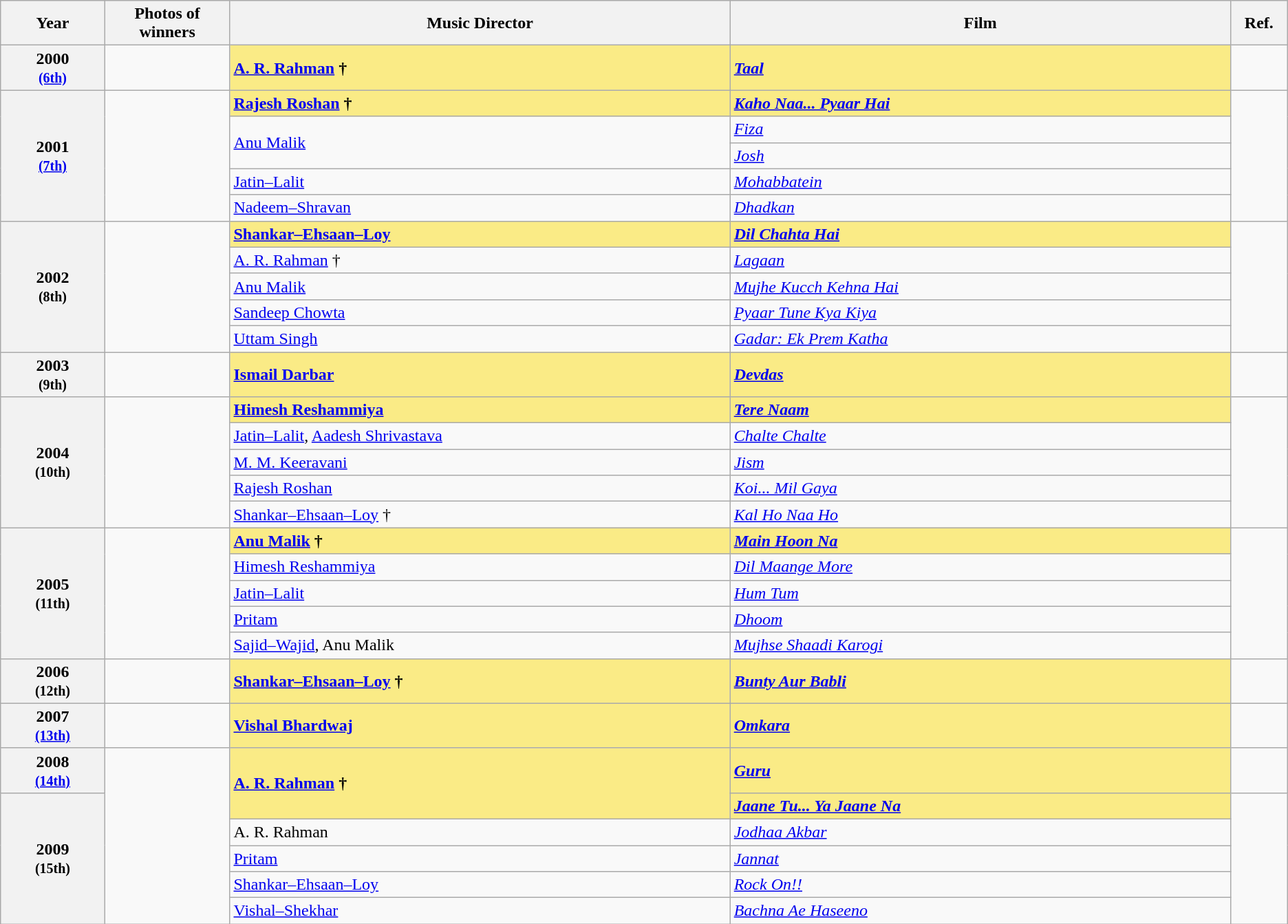<table class="wikitable sortable" style="text-align:left;">
<tr>
<th scope="col" style="width:3%; text-align:center;">Year</th>
<th scope="col" style="width:3%;text-align:center;">Photos of winners</th>
<th scope="col" style="width:15%;text-align:center;">Music Director</th>
<th scope="col" style="width:15%;text-align:center;">Film</th>
<th scope="col" style="width:1%;text-align:center;">Ref.</th>
</tr>
<tr>
<th scope="row" style="text-align:center">2000 <br><a href='#'><small>(6th)</small></a></th>
<td style="text-align:center"></td>
<td style="background:#FAEB86;"><strong><a href='#'>A. R. Rahman</a></strong> <strong>†</strong></td>
<td style="background:#FAEB86;"><strong><em><a href='#'>Taal</a></em></strong></td>
<td></td>
</tr>
<tr>
<th rowspan="5" scope="row" style="text-align:center">2001 <br><small><a href='#'>(7th)</a></small></th>
<td rowspan="5" style="text-align:center"></td>
<td style="background:#FAEB86;"><strong><a href='#'>Rajesh Roshan</a></strong> <strong>†</strong></td>
<td style="background:#FAEB86;"><strong><em><a href='#'>Kaho Naa... Pyaar Hai</a></em></strong></td>
<td rowspan="5"></td>
</tr>
<tr>
<td rowspan="2"><a href='#'>Anu Malik</a> </td>
<td><em><a href='#'>Fiza</a></em></td>
</tr>
<tr>
<td><em><a href='#'>Josh</a></em></td>
</tr>
<tr>
<td><a href='#'>Jatin–Lalit</a> </td>
<td><em><a href='#'>Mohabbatein</a></em></td>
</tr>
<tr>
<td><a href='#'>Nadeem–Shravan</a> </td>
<td><em><a href='#'>Dhadkan</a></em></td>
</tr>
<tr>
<th rowspan="5" scope="row" style="text-align:center">2002 <br><small>(8th)</small></th>
<td rowspan="5" style="text-align:center"></td>
<td style="background:#FAEB86;"><strong><a href='#'>Shankar–Ehsaan–Loy</a></strong> <strong></strong></td>
<td style="background:#FAEB86;"><strong><em><a href='#'>Dil Chahta Hai</a></em></strong></td>
<td rowspan="5"></td>
</tr>
<tr>
<td><a href='#'>A. R. Rahman</a> †</td>
<td><em><a href='#'>Lagaan</a></em></td>
</tr>
<tr>
<td><a href='#'>Anu Malik</a> </td>
<td><em><a href='#'>Mujhe Kucch Kehna Hai</a></em></td>
</tr>
<tr>
<td><a href='#'>Sandeep Chowta</a></td>
<td><a href='#'><em>Pyaar Tune Kya Kiya</em></a></td>
</tr>
<tr>
<td><a href='#'>Uttam Singh</a> </td>
<td><em><a href='#'>Gadar: Ek Prem Katha</a></em></td>
</tr>
<tr>
<th scope="row" style="text-align:center">2003 <br><small>(9th)</small></th>
<td></td>
<td style="background:#FAEB86;"><strong><a href='#'>Ismail Darbar</a></strong> <strong></strong></td>
<td style="background:#FAEB86;"><em><a href='#'><strong>Devdas</strong></a></em></td>
<td></td>
</tr>
<tr>
<th rowspan="5" scope="row" style="text-align:center">2004 <br><small>(10th)</small></th>
<td rowspan="5" style="text-align:center"></td>
<td style="background:#FAEB86;"><strong><a href='#'>Himesh Reshammiya</a></strong> <strong></strong></td>
<td style="background:#FAEB86;"><strong><em><a href='#'>Tere Naam</a></em></strong></td>
<td rowspan="5"></td>
</tr>
<tr>
<td><a href='#'>Jatin–Lalit</a>, <a href='#'>Aadesh Shrivastava</a> </td>
<td><em><a href='#'>Chalte Chalte</a></em></td>
</tr>
<tr>
<td><a href='#'>M. M. Keeravani</a></td>
<td><a href='#'><em>Jism</em></a></td>
</tr>
<tr>
<td><a href='#'>Rajesh Roshan</a> </td>
<td><em><a href='#'>Koi... Mil Gaya</a></em></td>
</tr>
<tr>
<td><a href='#'>Shankar–Ehsaan–Loy</a> †</td>
<td><em><a href='#'>Kal Ho Naa Ho</a></em></td>
</tr>
<tr>
<th rowspan="5" scope="row" style="text-align:center">2005 <br><small>(11th)</small></th>
<td rowspan="5" style="text-align:center"></td>
<td style="background:#FAEB86;"><strong><a href='#'>Anu Malik</a></strong> <strong>†</strong></td>
<td style="background:#FAEB86;"><strong><em><a href='#'>Main Hoon Na</a></em></strong></td>
<td rowspan="5"></td>
</tr>
<tr>
<td><a href='#'>Himesh Reshammiya</a></td>
<td><em><a href='#'>Dil Maange More</a></em></td>
</tr>
<tr>
<td><a href='#'>Jatin–Lalit</a> </td>
<td><a href='#'><em>Hum Tum</em></a></td>
</tr>
<tr>
<td><a href='#'>Pritam</a> </td>
<td><em><a href='#'>Dhoom</a></em></td>
</tr>
<tr>
<td><a href='#'>Sajid–Wajid</a>, Anu Malik</td>
<td><em><a href='#'>Mujhse Shaadi Karogi</a></em></td>
</tr>
<tr>
<th scope="row" style="text-align:center">2006 <br><small>(12th)</small></th>
<td style="text-align:center"></td>
<td style="background:#FAEB86;"><strong><a href='#'>Shankar–Ehsaan–Loy</a></strong> <strong>†</strong></td>
<td style="background:#FAEB86;"><strong><em><a href='#'>Bunty Aur Babli</a></em></strong></td>
<td></td>
</tr>
<tr>
<th scope="row" style="text-align:center">2007 <br><a href='#'><small>(13th)</small></a></th>
<td style="text-align:center"></td>
<td style="background:#FAEB86;"><strong><a href='#'>Vishal Bhardwaj</a></strong> <strong></strong></td>
<td style="background:#FAEB86;"><a href='#'><strong><em>Omkara</em></strong></a></td>
<td></td>
</tr>
<tr>
<th scope="row" style="text-align:center">2008 <br><small><a href='#'>(14th)</a></small></th>
<td rowspan="6"></td>
<td rowspan="2" style="background:#FAEB86;"><strong><a href='#'>A. R. Rahman</a></strong> <strong>†</strong></td>
<td style="background:#FAEB86;"><strong><em><a href='#'>Guru</a></em></strong></td>
<td></td>
</tr>
<tr>
<th rowspan="5" scope="row" style="text-align:center">2009 <br><small>(15th)</small></th>
<td style="background:#FAEB86;"><strong><em><a href='#'>Jaane Tu... Ya Jaane Na</a></em></strong></td>
<td rowspan="5"></td>
</tr>
<tr>
<td>A. R. Rahman </td>
<td><em><a href='#'>Jodhaa Akbar</a></em></td>
</tr>
<tr>
<td><a href='#'>Pritam</a></td>
<td><a href='#'><em>Jannat</em></a></td>
</tr>
<tr>
<td><a href='#'>Shankar–Ehsaan–Loy</a> </td>
<td><em><a href='#'>Rock On!!</a></em></td>
</tr>
<tr>
<td><a href='#'>Vishal–Shekhar</a></td>
<td><em><a href='#'>Bachna Ae Haseeno</a></em></td>
</tr>
</table>
